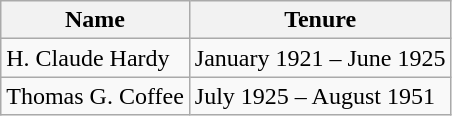<table class="wikitable">
<tr>
<th>Name</th>
<th>Tenure</th>
</tr>
<tr>
<td>H. Claude Hardy</td>
<td>January 1921 – June 1925</td>
</tr>
<tr>
<td>Thomas G. Coffee</td>
<td>July 1925 – August 1951</td>
</tr>
</table>
